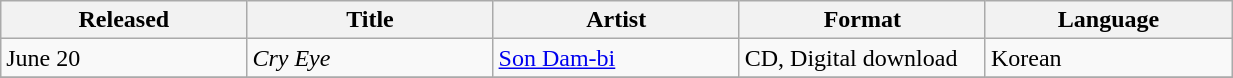<table class="wikitable sortable" align="left center" style="width:65%;">
<tr>
<th style="width:20%;">Released</th>
<th style="width:20%;">Title</th>
<th style="width:20%;">Artist</th>
<th style="width:20%;">Format</th>
<th style="width:20%;">Language</th>
</tr>
<tr>
<td>June 20</td>
<td><em>Cry Eye</em></td>
<td><a href='#'>Son Dam-bi</a></td>
<td>CD, Digital download</td>
<td>Korean</td>
</tr>
<tr>
</tr>
</table>
